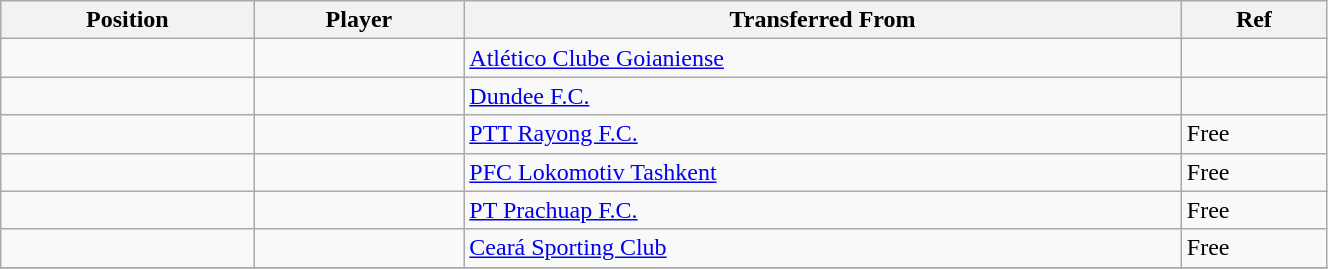<table class="wikitable sortable" style="width:70%; text-align:center; font-size:100%; text-align:left;">
<tr>
<th><strong>Position</strong></th>
<th><strong>Player</strong></th>
<th><strong>Transferred From</strong></th>
<th><strong>Ref</strong></th>
</tr>
<tr>
<td></td>
<td></td>
<td> <a href='#'>Atlético Clube Goianiense</a></td>
<td></td>
</tr>
<tr>
<td></td>
<td></td>
<td> <a href='#'>Dundee F.C.</a></td>
<td></td>
</tr>
<tr>
<td></td>
<td></td>
<td> <a href='#'>PTT Rayong F.C.</a></td>
<td>Free </td>
</tr>
<tr>
<td></td>
<td></td>
<td> <a href='#'>PFC Lokomotiv Tashkent</a></td>
<td>Free</td>
</tr>
<tr>
<td></td>
<td></td>
<td> <a href='#'>PT Prachuap F.C.</a></td>
<td>Free</td>
</tr>
<tr>
<td></td>
<td></td>
<td> <a href='#'>Ceará Sporting Club</a></td>
<td>Free</td>
</tr>
<tr>
</tr>
</table>
